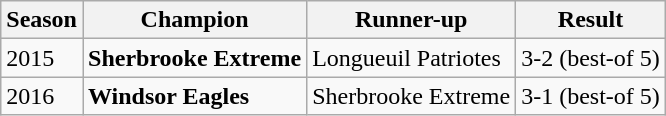<table class="wikitable">
<tr>
<th>Season</th>
<th>Champion</th>
<th>Runner-up</th>
<th>Result</th>
</tr>
<tr>
<td>2015</td>
<td><strong>Sherbrooke Extreme</strong></td>
<td>Longueuil Patriotes</td>
<td>3-2 (best-of 5)</td>
</tr>
<tr>
<td>2016</td>
<td><strong>Windsor Eagles</strong></td>
<td>Sherbrooke Extreme</td>
<td>3-1 (best-of 5)</td>
</tr>
</table>
